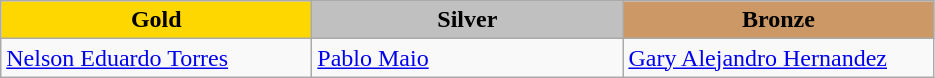<table class="wikitable" style="text-align:left">
<tr align="center">
<td width=200 bgcolor=gold><strong>Gold</strong></td>
<td width=200 bgcolor=silver><strong>Silver</strong></td>
<td width=200 bgcolor=CC9966><strong>Bronze</strong></td>
</tr>
<tr>
<td><a href='#'>Nelson Eduardo Torres</a><br><em></em></td>
<td><a href='#'>Pablo Maio</a><br><em></em></td>
<td><a href='#'>Gary Alejandro Hernandez</a><br><em></em></td>
</tr>
</table>
